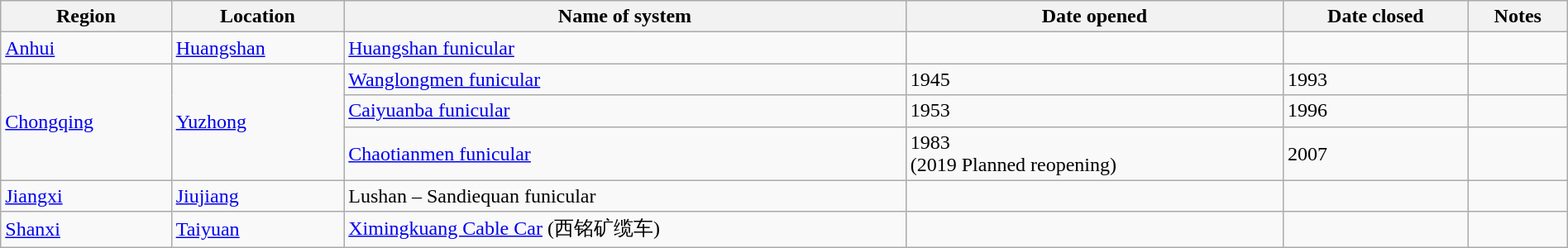<table class="wikitable" width=100%>
<tr>
<th>Region</th>
<th>Location</th>
<th>Name of system</th>
<th>Date opened</th>
<th>Date closed</th>
<th>Notes</th>
</tr>
<tr>
<td><a href='#'>Anhui</a></td>
<td><a href='#'>Huangshan</a></td>
<td><a href='#'>Huangshan funicular</a></td>
<td></td>
<td></td>
<td></td>
</tr>
<tr>
<td rowspan="3"><a href='#'>Chongqing</a></td>
<td rowspan="3"><a href='#'>Yuzhong</a></td>
<td><a href='#'>Wanglongmen funicular</a></td>
<td>1945</td>
<td>1993</td>
<td></td>
</tr>
<tr>
<td><a href='#'>Caiyuanba funicular</a></td>
<td>1953</td>
<td>1996</td>
<td></td>
</tr>
<tr>
<td><a href='#'>Chaotianmen funicular</a></td>
<td>1983<br>(2019 Planned reopening)</td>
<td>2007</td>
<td></td>
</tr>
<tr>
<td><a href='#'>Jiangxi</a></td>
<td><a href='#'>Jiujiang</a></td>
<td>Lushan – Sandiequan funicular</td>
<td></td>
<td></td>
<td></td>
</tr>
<tr>
<td><a href='#'>Shanxi</a></td>
<td><a href='#'>Taiyuan</a></td>
<td><a href='#'>Ximingkuang Cable Car</a> (西铭矿缆车)</td>
<td></td>
<td></td>
<td></td>
</tr>
</table>
